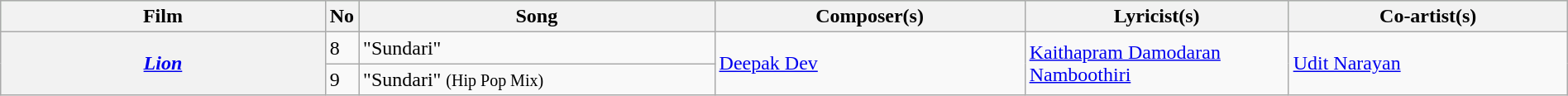<table class="wikitable plainrowheaders" width="100%" textcolor:#000;">
<tr style="background:#cfc; text-align:center;">
<th scope="col" width=21%>Film</th>
<th>No</th>
<th scope="col" width=23%>Song</th>
<th scope="col" width=20%>Composer(s)</th>
<th scope="col" width=17%>Lyricist(s)</th>
<th scope="col" width=18%>Co-artist(s)</th>
</tr>
<tr>
<th scope="row" rowspan="2"><em><a href='#'>Lion</a></em></th>
<td>8</td>
<td>"Sundari"</td>
<td rowspan="2"><a href='#'>Deepak Dev</a></td>
<td rowspan="2"><a href='#'>Kaithapram Damodaran Namboothiri</a></td>
<td rowspan="2"><a href='#'>Udit Narayan</a></td>
</tr>
<tr>
<td>9</td>
<td>"Sundari" <small>(Hip Pop Mix)</small></td>
</tr>
</table>
